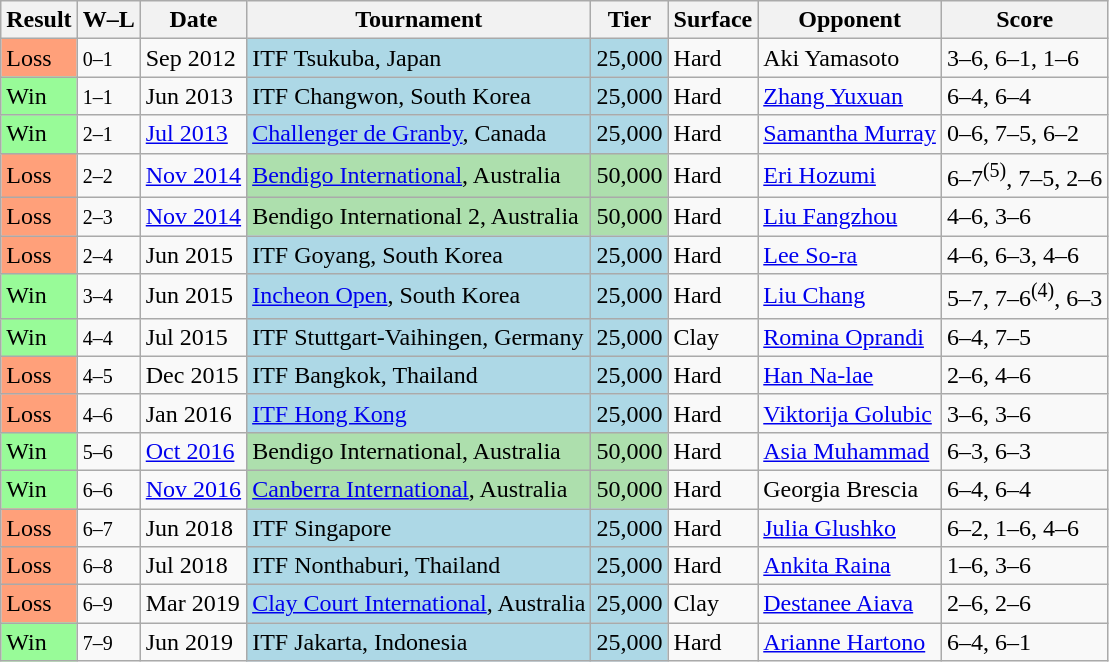<table class="sortable wikitable">
<tr>
<th>Result</th>
<th class="unsortable">W–L</th>
<th>Date</th>
<th>Tournament</th>
<th>Tier</th>
<th>Surface</th>
<th>Opponent</th>
<th class="unsortable">Score</th>
</tr>
<tr>
<td style="background:#ffa07a;">Loss</td>
<td><small>0–1</small></td>
<td>Sep 2012</td>
<td style="background:lightblue;">ITF Tsukuba, Japan</td>
<td style="background:lightblue;">25,000</td>
<td>Hard</td>
<td> Aki Yamasoto</td>
<td>3–6, 6–1, 1–6</td>
</tr>
<tr>
<td style="background:#98fb98;">Win</td>
<td><small>1–1</small></td>
<td>Jun 2013</td>
<td style="background:lightblue;">ITF Changwon, South Korea</td>
<td style="background:lightblue;">25,000</td>
<td>Hard</td>
<td> <a href='#'>Zhang Yuxuan</a></td>
<td>6–4, 6–4</td>
</tr>
<tr>
<td style="background:#98fb98;">Win</td>
<td><small>2–1</small></td>
<td><a href='#'>Jul 2013</a></td>
<td style="background:lightblue;"><a href='#'>Challenger de Granby</a>, Canada</td>
<td style="background:lightblue;">25,000</td>
<td>Hard</td>
<td> <a href='#'>Samantha Murray</a></td>
<td>0–6, 7–5, 6–2</td>
</tr>
<tr>
<td style="background:#ffa07a;">Loss</td>
<td><small>2–2</small></td>
<td><a href='#'>Nov 2014</a></td>
<td style="background:#addfad;"><a href='#'>Bendigo International</a>, Australia</td>
<td style="background:#addfad;">50,000</td>
<td>Hard</td>
<td> <a href='#'>Eri Hozumi</a></td>
<td>6–7<sup>(5)</sup>, 7–5, 2–6</td>
</tr>
<tr>
<td style="background:#ffa07a;">Loss</td>
<td><small>2–3</small></td>
<td><a href='#'>Nov 2014</a></td>
<td style="background:#addfad;">Bendigo International 2, Australia</td>
<td style="background:#addfad;">50,000</td>
<td>Hard</td>
<td> <a href='#'>Liu Fangzhou</a></td>
<td>4–6, 3–6</td>
</tr>
<tr>
<td style="background:#ffa07a;">Loss</td>
<td><small>2–4</small></td>
<td>Jun 2015</td>
<td style="background:lightblue;">ITF Goyang, South Korea</td>
<td style="background:lightblue;">25,000</td>
<td>Hard</td>
<td> <a href='#'>Lee So-ra</a></td>
<td>4–6, 6–3, 4–6</td>
</tr>
<tr>
<td style="background:#98fb98;">Win</td>
<td><small>3–4</small></td>
<td>Jun 2015</td>
<td style="background:lightblue;"><a href='#'>Incheon Open</a>, South Korea</td>
<td style="background:lightblue;">25,000</td>
<td>Hard</td>
<td> <a href='#'>Liu Chang</a></td>
<td>5–7, 7–6<sup>(4)</sup>, 6–3</td>
</tr>
<tr>
<td style="background:#98fb98;">Win</td>
<td><small>4–4</small></td>
<td>Jul 2015</td>
<td style="background:lightblue;">ITF Stuttgart-Vaihingen, Germany</td>
<td style="background:lightblue;">25,000</td>
<td>Clay</td>
<td> <a href='#'>Romina Oprandi</a></td>
<td>6–4, 7–5</td>
</tr>
<tr>
<td style="background:#ffa07a;">Loss</td>
<td><small>4–5</small></td>
<td>Dec 2015</td>
<td bgcolor="lightblue">ITF Bangkok, Thailand</td>
<td bgcolor="lightblue">25,000</td>
<td>Hard</td>
<td> <a href='#'>Han Na-lae</a></td>
<td>2–6, 4–6</td>
</tr>
<tr>
<td style="background:#ffa07a;">Loss</td>
<td><small>4–6</small></td>
<td>Jan 2016</td>
<td style="background:lightblue;"><a href='#'>ITF Hong Kong</a></td>
<td style="background:lightblue;">25,000</td>
<td>Hard</td>
<td> <a href='#'>Viktorija Golubic</a></td>
<td>3–6, 3–6</td>
</tr>
<tr>
<td style="background:#98fb98;">Win</td>
<td><small>5–6</small></td>
<td><a href='#'>Oct 2016</a></td>
<td style="background:#addfad;">Bendigo International, Australia</td>
<td style="background:#addfad;">50,000</td>
<td>Hard</td>
<td> <a href='#'>Asia Muhammad</a></td>
<td>6–3, 6–3</td>
</tr>
<tr>
<td style="background:#98fb98;">Win</td>
<td><small>6–6</small></td>
<td><a href='#'>Nov 2016</a></td>
<td style="background:#addfad;"><a href='#'>Canberra International</a>, Australia</td>
<td style="background:#addfad;">50,000</td>
<td>Hard</td>
<td> Georgia Brescia</td>
<td>6–4, 6–4</td>
</tr>
<tr>
<td style="background:#ffa07a;">Loss</td>
<td><small>6–7</small></td>
<td>Jun 2018</td>
<td style="background:lightblue;">ITF Singapore</td>
<td style="background:lightblue;">25,000</td>
<td>Hard</td>
<td> <a href='#'>Julia Glushko</a></td>
<td>6–2, 1–6, 4–6</td>
</tr>
<tr>
<td style="background:#ffa07a;">Loss</td>
<td><small>6–8</small></td>
<td>Jul 2018</td>
<td style="background:lightblue;">ITF Nonthaburi, Thailand</td>
<td style="background:lightblue;">25,000</td>
<td>Hard</td>
<td> <a href='#'>Ankita Raina</a></td>
<td>1–6, 3–6</td>
</tr>
<tr>
<td style="background:#ffa07a;">Loss</td>
<td><small>6–9</small></td>
<td>Mar 2019</td>
<td style="background:lightblue;"><a href='#'>Clay Court International</a>, Australia</td>
<td style="background:lightblue;">25,000</td>
<td>Clay</td>
<td> <a href='#'>Destanee Aiava</a></td>
<td>2–6, 2–6</td>
</tr>
<tr>
<td style="background:#98fb98;">Win</td>
<td><small>7–9</small></td>
<td>Jun 2019</td>
<td style="background:lightblue;">ITF Jakarta, Indonesia</td>
<td style="background:lightblue;">25,000</td>
<td>Hard</td>
<td> <a href='#'>Arianne Hartono</a></td>
<td>6–4, 6–1</td>
</tr>
</table>
